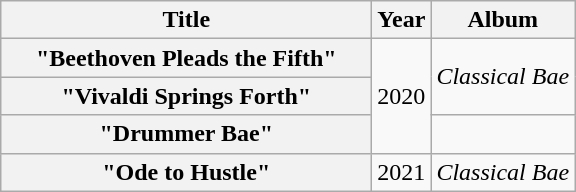<table class="wikitable plainrowheaders" style="text-align:center;">
<tr>
<th scope="col" rowspan="1" style="width:15em;">Title</th>
<th scope="col" rowspan="1">Year</th>
<th scope="col" rowspan="1">Album</th>
</tr>
<tr>
<th scope="row">"Beethoven Pleads the Fifth"</th>
<td rowspan="3">2020</td>
<td rowspan="2"><em>Classical Bae</em></td>
</tr>
<tr>
<th scope="row">"Vivaldi Springs Forth"</th>
</tr>
<tr>
<th scope="row">"Drummer Bae"</th>
<td></td>
</tr>
<tr>
<th scope="row">"Ode to Hustle"</th>
<td>2021</td>
<td><em>Classical Bae</em></td>
</tr>
</table>
